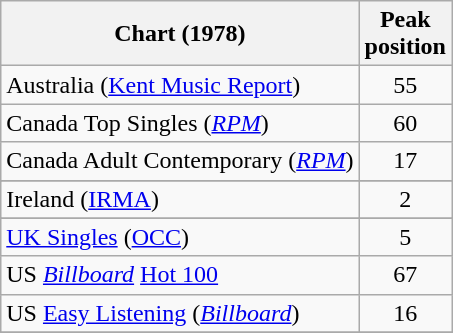<table class="wikitable sortable">
<tr>
<th>Chart (1978)</th>
<th>Peak<br>position</th>
</tr>
<tr>
<td>Australia (<a href='#'>Kent Music Report</a>)</td>
<td style="text-align:center;">55</td>
</tr>
<tr>
<td>Canada Top Singles (<em><a href='#'>RPM</a></em>)</td>
<td style="text-align:center;">60</td>
</tr>
<tr>
<td>Canada Adult Contemporary (<em><a href='#'>RPM</a></em>)</td>
<td style="text-align:center;">17</td>
</tr>
<tr>
</tr>
<tr>
<td>Ireland (<a href='#'>IRMA</a>)</td>
<td style="text-align:center;">2</td>
</tr>
<tr>
</tr>
<tr>
</tr>
<tr>
<td><a href='#'>UK Singles</a> (<a href='#'>OCC</a>)</td>
<td style="text-align:center;">5</td>
</tr>
<tr>
<td>US <em><a href='#'>Billboard</a></em> <a href='#'>Hot 100</a></td>
<td style="text-align:center;">67</td>
</tr>
<tr>
<td>US <a href='#'>Easy Listening</a> (<em><a href='#'>Billboard</a></em>)</td>
<td style="text-align:center;">16</td>
</tr>
<tr>
</tr>
</table>
